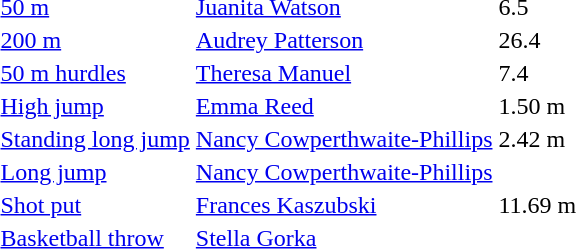<table>
<tr>
<td><a href='#'>50 m</a></td>
<td><a href='#'>Juanita Watson</a></td>
<td>6.5</td>
<td></td>
<td></td>
<td></td>
<td></td>
</tr>
<tr>
<td><a href='#'>200 m</a></td>
<td><a href='#'>Audrey Patterson</a></td>
<td>26.4</td>
<td></td>
<td></td>
<td></td>
<td></td>
</tr>
<tr>
<td><a href='#'>50 m hurdles</a></td>
<td><a href='#'>Theresa Manuel</a></td>
<td>7.4</td>
<td></td>
<td></td>
<td></td>
<td></td>
</tr>
<tr>
<td><a href='#'>High jump</a></td>
<td><a href='#'>Emma Reed</a></td>
<td>1.50 m</td>
<td></td>
<td></td>
<td></td>
<td></td>
</tr>
<tr>
<td><a href='#'>Standing long jump</a></td>
<td><a href='#'>Nancy Cowperthwaite-Phillips</a></td>
<td>2.42 m</td>
<td></td>
<td></td>
<td></td>
<td></td>
</tr>
<tr>
<td><a href='#'>Long jump</a></td>
<td><a href='#'>Nancy Cowperthwaite-Phillips</a></td>
<td></td>
<td></td>
<td></td>
<td></td>
<td></td>
</tr>
<tr>
<td><a href='#'>Shot put</a></td>
<td><a href='#'>Frances Kaszubski</a></td>
<td>11.69 m</td>
<td></td>
<td></td>
<td></td>
<td></td>
</tr>
<tr>
<td><a href='#'>Basketball throw</a></td>
<td><a href='#'>Stella Gorka</a></td>
<td></td>
<td></td>
<td></td>
<td></td>
<td></td>
</tr>
</table>
